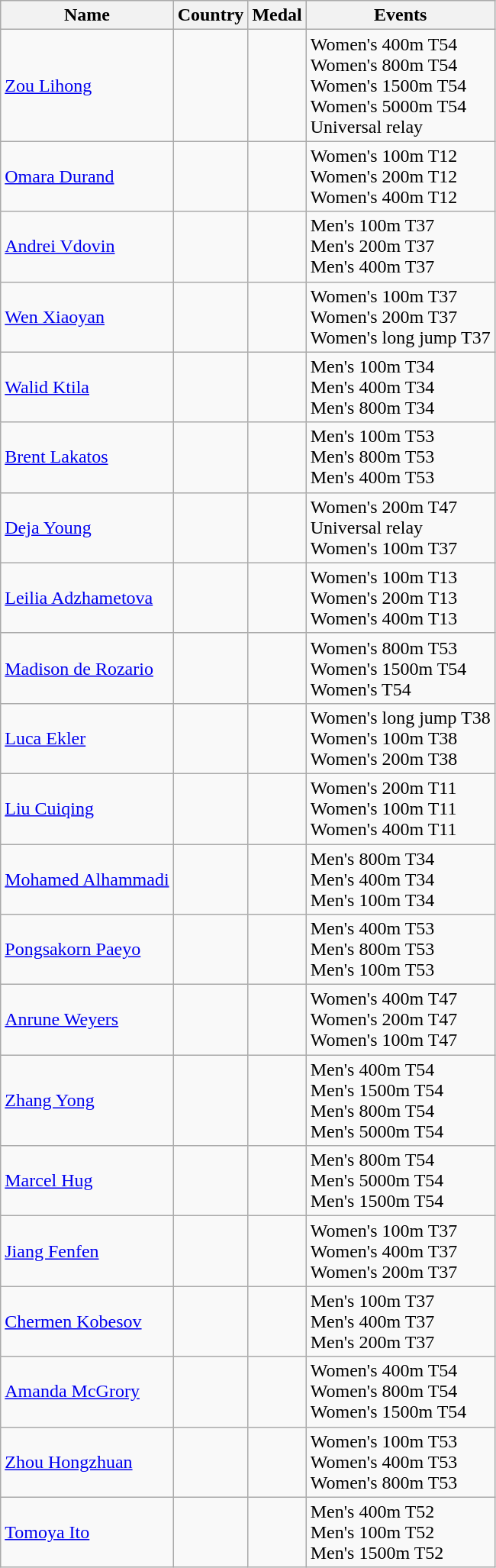<table class="wikitable sortable">
<tr>
<th>Name</th>
<th>Country</th>
<th>Medal</th>
<th>Events</th>
</tr>
<tr>
<td><a href='#'>Zou Lihong</a></td>
<td></td>
<td align=center><br> <br> <br> <br> </td>
<td>Women's 400m T54<br> Women's 800m T54<br> Women's 1500m T54<br> Women's 5000m T54<br> Universal  relay</td>
</tr>
<tr>
<td><a href='#'>Omara Durand</a></td>
<td></td>
<td align=center><br> <br> </td>
<td>Women's 100m T12<br> Women's 200m T12<br> Women's 400m T12</td>
</tr>
<tr>
<td><a href='#'>Andrei Vdovin</a></td>
<td></td>
<td align=center><br> <br> </td>
<td>Men's 100m T37<br> Men's 200m T37<br> Men's 400m T37</td>
</tr>
<tr>
<td><a href='#'>Wen Xiaoyan</a></td>
<td></td>
<td align=center><br> <br> </td>
<td>Women's 100m T37<br> Women's 200m T37<br> Women's long jump T37</td>
</tr>
<tr>
<td><a href='#'>Walid Ktila</a></td>
<td></td>
<td align=center><br> <br> </td>
<td>Men's 100m T34<br> Men's 400m T34<br> Men's 800m T34</td>
</tr>
<tr>
<td><a href='#'>Brent Lakatos</a></td>
<td></td>
<td align=center><br> <br> </td>
<td>Men's 100m T53<br> Men's 800m T53<br> Men's 400m T53</td>
</tr>
<tr>
<td><a href='#'>Deja Young</a></td>
<td></td>
<td align=center><br> <br> </td>
<td>Women's 200m T47<br> Universal  relay<br> Women's 100m T37</td>
</tr>
<tr>
<td><a href='#'>Leilia Adzhametova</a></td>
<td></td>
<td align=center><br> <br> </td>
<td>Women's 100m T13<br> Women's 200m T13<br> Women's 400m T13</td>
</tr>
<tr>
<td><a href='#'>Madison de Rozario</a></td>
<td></td>
<td align=center><br> <br> </td>
<td>Women's 800m T53<br> Women's 1500m T54<br> Women's T54</td>
</tr>
<tr>
<td><a href='#'>Luca Ekler</a></td>
<td></td>
<td align=center><br> <br> </td>
<td>Women's long jump T38<br> Women's 100m T38<br> Women's 200m T38</td>
</tr>
<tr>
<td><a href='#'>Liu Cuiqing</a></td>
<td></td>
<td align=center><br> <br> </td>
<td>Women's 200m T11<br> Women's 100m T11<br> Women's 400m T11</td>
</tr>
<tr>
<td><a href='#'>Mohamed Alhammadi</a></td>
<td></td>
<td align=center><br> <br> </td>
<td>Men's 800m T34<br> Men's 400m T34<br> Men's 100m T34</td>
</tr>
<tr>
<td><a href='#'>Pongsakorn Paeyo</a></td>
<td></td>
<td align=center><br> <br> </td>
<td>Men's 400m T53<br> Men's 800m T53<br> Men's 100m T53</td>
</tr>
<tr>
<td><a href='#'>Anrune Weyers</a></td>
<td></td>
<td align=center><br> <br> </td>
<td>Women's 400m T47<br> Women's 200m T47<br> Women's 100m T47</td>
</tr>
<tr>
<td><a href='#'>Zhang Yong</a></td>
<td></td>
<td align=center><br> <br> <br> </td>
<td>Men's 400m T54<br> Men's 1500m T54<br> Men's 800m T54<br> Men's 5000m T54</td>
</tr>
<tr>
<td><a href='#'>Marcel Hug</a></td>
<td></td>
<td align=center><br> <br> </td>
<td>Men's 800m T54<br> Men's 5000m T54<br> Men's 1500m T54</td>
</tr>
<tr>
<td><a href='#'>Jiang Fenfen</a></td>
<td></td>
<td align=center><br> <br> </td>
<td>Women's 100m T37<br> Women's 400m T37<br> Women's 200m T37</td>
</tr>
<tr>
<td><a href='#'>Chermen Kobesov</a></td>
<td></td>
<td align=center><br> <br> </td>
<td>Men's 100m T37<br> Men's 400m T37<br> Men's 200m T37</td>
</tr>
<tr>
<td><a href='#'>Amanda McGrory</a></td>
<td></td>
<td align=center><br> <br> </td>
<td>Women's 400m T54<br> Women's 800m T54<br> Women's 1500m T54</td>
</tr>
<tr>
<td><a href='#'>Zhou Hongzhuan</a></td>
<td></td>
<td align=center><br> <br> </td>
<td>Women's 100m T53<br> Women's 400m T53<br> Women's 800m T53</td>
</tr>
<tr>
<td><a href='#'>Tomoya Ito</a></td>
<td></td>
<td align=center><br> <br> </td>
<td>Men's 400m T52<br> Men's 100m T52<br> Men's 1500m T52</td>
</tr>
</table>
